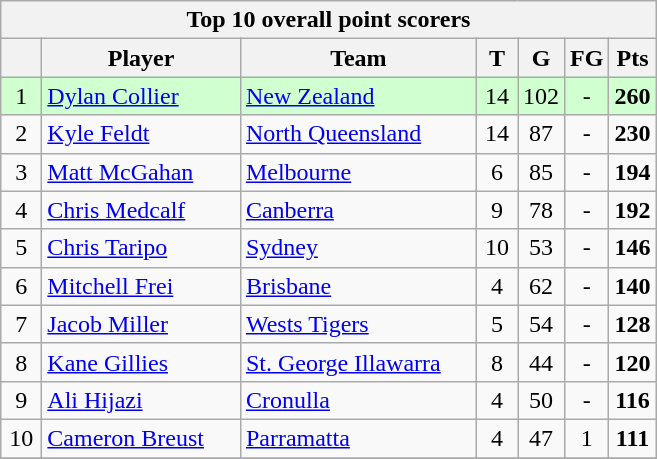<table class="wikitable" style="text-align:center;">
<tr>
<th colspan=7>Top 10 overall point scorers</th>
</tr>
<tr>
<th width=20 abbr="Position"></th>
<th width=125>Player</th>
<th width=150>Team</th>
<th width=20>T</th>
<th width=20>G</th>
<th width=20>FG</th>
<th width=20>Pts</th>
</tr>
<tr bgcolor="#d0ffd0">
<td>1</td>
<td style="text-align:left;"><a href='#'>Dylan Collier</a></td>
<td style="text-align:left;"> <a href='#'>New Zealand</a></td>
<td>14</td>
<td>102</td>
<td>-</td>
<td><strong>260</strong></td>
</tr>
<tr>
<td>2</td>
<td style="text-align:left;"><a href='#'>Kyle Feldt</a></td>
<td style="text-align:left;"> <a href='#'>North Queensland</a></td>
<td>14</td>
<td>87</td>
<td>-</td>
<td><strong>230</strong></td>
</tr>
<tr>
<td>3</td>
<td style="text-align:left;"><a href='#'>Matt McGahan</a></td>
<td style="text-align:left;"> <a href='#'>Melbourne</a></td>
<td>6</td>
<td>85</td>
<td>-</td>
<td><strong>194</strong></td>
</tr>
<tr>
<td>4</td>
<td style="text-align:left;"><a href='#'>Chris Medcalf</a></td>
<td style="text-align:left;"> <a href='#'>Canberra</a></td>
<td>9</td>
<td>78</td>
<td>-</td>
<td><strong>192</strong></td>
</tr>
<tr>
<td>5</td>
<td style="text-align:left;"><a href='#'>Chris Taripo</a></td>
<td style="text-align:left;"> <a href='#'>Sydney</a></td>
<td>10</td>
<td>53</td>
<td>-</td>
<td><strong>146</strong></td>
</tr>
<tr>
<td>6</td>
<td style="text-align:left;"><a href='#'>Mitchell Frei</a></td>
<td style="text-align:left;"> <a href='#'>Brisbane</a></td>
<td>4</td>
<td>62</td>
<td>-</td>
<td><strong>140</strong></td>
</tr>
<tr>
<td>7</td>
<td style="text-align:left;"><a href='#'>Jacob Miller</a></td>
<td style="text-align:left;"> <a href='#'>Wests Tigers</a></td>
<td>5</td>
<td>54</td>
<td>-</td>
<td><strong>128</strong></td>
</tr>
<tr>
<td>8</td>
<td style="text-align:left;"><a href='#'>Kane Gillies</a></td>
<td style="text-align:left;"> <a href='#'>St. George Illawarra</a></td>
<td>8</td>
<td>44</td>
<td>-</td>
<td><strong>120</strong></td>
</tr>
<tr>
<td>9</td>
<td style="text-align:left;"><a href='#'>Ali Hijazi</a></td>
<td style="text-align:left;"> <a href='#'>Cronulla</a></td>
<td>4</td>
<td>50</td>
<td>-</td>
<td><strong>116</strong></td>
</tr>
<tr>
<td>10</td>
<td style="text-align:left;"><a href='#'>Cameron Breust</a></td>
<td style="text-align:left;"> <a href='#'>Parramatta</a></td>
<td>4</td>
<td>47</td>
<td>1</td>
<td><strong>111</strong></td>
</tr>
<tr>
</tr>
</table>
